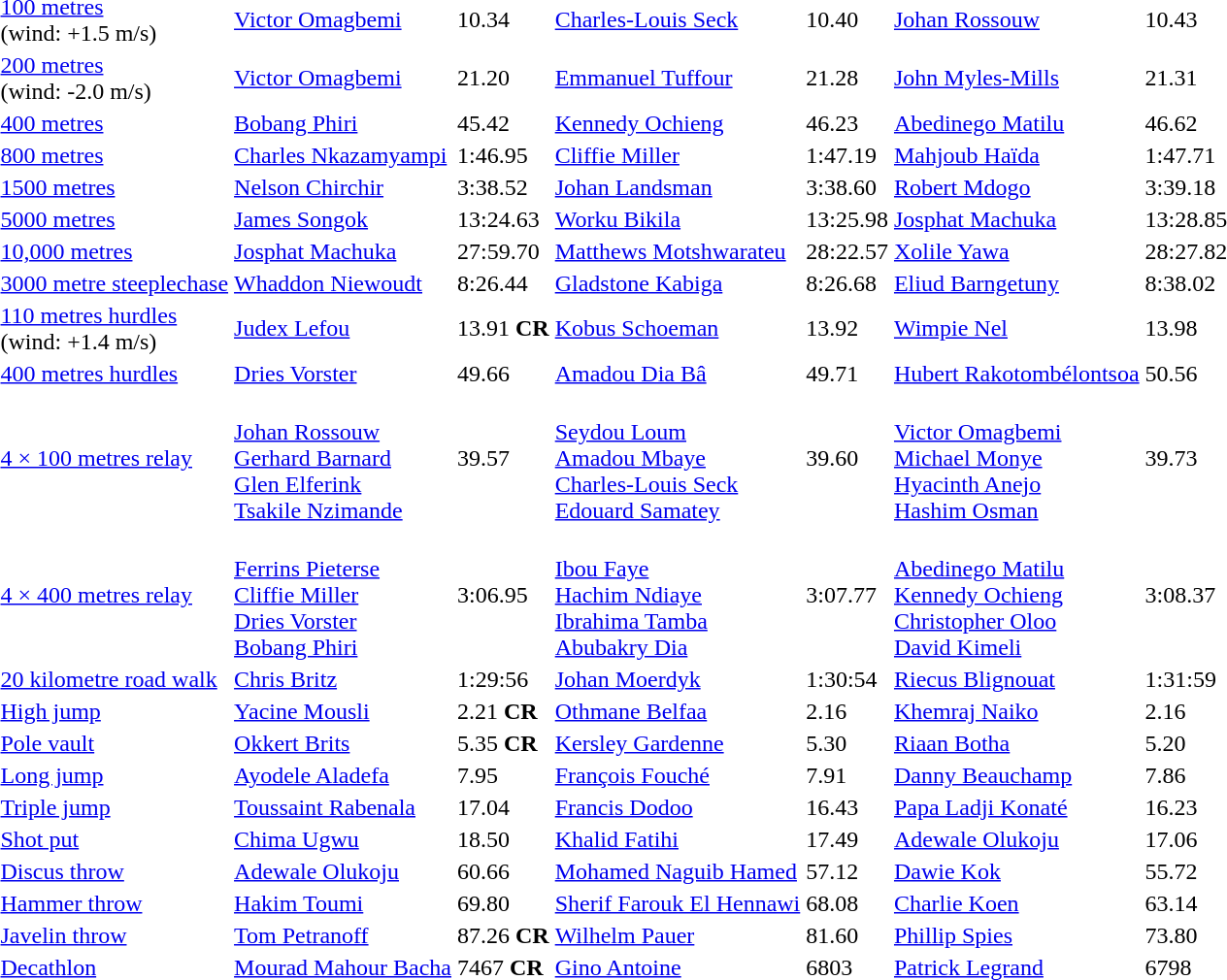<table>
<tr>
<td><a href='#'>100 metres</a><br>(wind: +1.5 m/s)</td>
<td><a href='#'>Victor Omagbemi</a><br> </td>
<td>10.34</td>
<td><a href='#'>Charles-Louis Seck</a><br> </td>
<td>10.40</td>
<td><a href='#'>Johan Rossouw</a><br> </td>
<td>10.43</td>
</tr>
<tr>
<td><a href='#'>200 metres</a><br>(wind: -2.0 m/s)</td>
<td><a href='#'>Victor Omagbemi</a><br> </td>
<td>21.20</td>
<td><a href='#'>Emmanuel Tuffour</a><br> </td>
<td>21.28</td>
<td><a href='#'>John Myles-Mills</a><br> </td>
<td>21.31</td>
</tr>
<tr>
<td><a href='#'>400 metres</a></td>
<td><a href='#'>Bobang Phiri</a><br> </td>
<td>45.42</td>
<td><a href='#'>Kennedy Ochieng</a><br> </td>
<td>46.23</td>
<td><a href='#'>Abedinego Matilu</a><br> </td>
<td>46.62</td>
</tr>
<tr>
<td><a href='#'>800 metres</a></td>
<td><a href='#'>Charles Nkazamyampi</a><br> </td>
<td>1:46.95</td>
<td><a href='#'>Cliffie Miller</a><br> </td>
<td>1:47.19</td>
<td><a href='#'>Mahjoub Haïda</a><br> </td>
<td>1:47.71</td>
</tr>
<tr>
<td><a href='#'>1500 metres</a></td>
<td><a href='#'>Nelson Chirchir</a><br> </td>
<td>3:38.52</td>
<td><a href='#'>Johan Landsman</a><br> </td>
<td>3:38.60</td>
<td><a href='#'>Robert Mdogo</a><br> </td>
<td>3:39.18</td>
</tr>
<tr>
<td><a href='#'>5000 metres</a></td>
<td><a href='#'>James Songok</a><br> </td>
<td>13:24.63</td>
<td><a href='#'>Worku Bikila</a><br> </td>
<td>13:25.98</td>
<td><a href='#'>Josphat Machuka</a><br> </td>
<td>13:28.85</td>
</tr>
<tr>
<td><a href='#'>10,000 metres</a></td>
<td><a href='#'>Josphat Machuka</a><br> </td>
<td>27:59.70</td>
<td><a href='#'>Matthews Motshwarateu</a><br> </td>
<td>28:22.57</td>
<td><a href='#'>Xolile Yawa</a><br> </td>
<td>28:27.82</td>
</tr>
<tr>
<td><a href='#'>3000 metre steeplechase</a></td>
<td><a href='#'>Whaddon Niewoudt</a><br> </td>
<td>8:26.44</td>
<td><a href='#'>Gladstone Kabiga</a><br> </td>
<td>8:26.68</td>
<td><a href='#'>Eliud Barngetuny</a><br> </td>
<td>8:38.02</td>
</tr>
<tr>
<td><a href='#'>110 metres hurdles</a><br>(wind: +1.4 m/s)</td>
<td><a href='#'>Judex Lefou</a><br> </td>
<td>13.91 <strong>CR</strong></td>
<td><a href='#'>Kobus Schoeman</a><br> </td>
<td>13.92</td>
<td><a href='#'>Wimpie Nel</a><br> </td>
<td>13.98</td>
</tr>
<tr>
<td><a href='#'>400 metres hurdles</a></td>
<td><a href='#'>Dries Vorster</a><br> </td>
<td>49.66</td>
<td><a href='#'>Amadou Dia Bâ</a><br> </td>
<td>49.71</td>
<td><a href='#'>Hubert Rakotombélontsoa</a><br> </td>
<td>50.56</td>
</tr>
<tr>
<td><a href='#'>4 × 100 metres relay</a></td>
<td><br><a href='#'>Johan Rossouw</a><br><a href='#'>Gerhard Barnard</a><br><a href='#'>Glen Elferink</a><br><a href='#'>Tsakile Nzimande</a></td>
<td>39.57</td>
<td><br><a href='#'>Seydou Loum</a><br><a href='#'>Amadou Mbaye</a><br><a href='#'>Charles-Louis Seck</a><br><a href='#'>Edouard Samatey</a></td>
<td>39.60</td>
<td><br><a href='#'>Victor Omagbemi</a><br><a href='#'>Michael Monye</a><br><a href='#'>Hyacinth Anejo</a><br><a href='#'>Hashim Osman</a></td>
<td>39.73</td>
</tr>
<tr>
<td><a href='#'>4 × 400 metres relay</a></td>
<td><br><a href='#'>Ferrins Pieterse</a><br><a href='#'>Cliffie Miller</a><br><a href='#'>Dries Vorster</a><br><a href='#'>Bobang Phiri</a></td>
<td>3:06.95</td>
<td><br><a href='#'>Ibou Faye</a><br><a href='#'>Hachim Ndiaye</a><br><a href='#'>Ibrahima Tamba</a><br><a href='#'>Abubakry Dia</a></td>
<td>3:07.77</td>
<td><br><a href='#'>Abedinego Matilu</a><br><a href='#'>Kennedy Ochieng</a><br><a href='#'>Christopher Oloo</a><br><a href='#'>David Kimeli</a></td>
<td>3:08.37</td>
</tr>
<tr>
<td><a href='#'>20 kilometre road walk</a></td>
<td><a href='#'>Chris Britz</a><br> </td>
<td>1:29:56</td>
<td><a href='#'>Johan Moerdyk</a><br> </td>
<td>1:30:54</td>
<td><a href='#'>Riecus Blignouat</a><br> </td>
<td>1:31:59</td>
</tr>
<tr>
<td><a href='#'>High jump</a></td>
<td><a href='#'>Yacine Mousli</a><br> </td>
<td>2.21 <strong>CR</strong></td>
<td><a href='#'>Othmane Belfaa</a><br> </td>
<td>2.16</td>
<td><a href='#'>Khemraj Naiko</a><br> </td>
<td>2.16</td>
</tr>
<tr>
<td><a href='#'>Pole vault</a></td>
<td><a href='#'>Okkert Brits</a><br> </td>
<td>5.35 <strong>CR</strong></td>
<td><a href='#'>Kersley Gardenne</a><br> </td>
<td>5.30</td>
<td><a href='#'>Riaan Botha</a><br> </td>
<td>5.20</td>
</tr>
<tr>
<td><a href='#'>Long jump</a></td>
<td><a href='#'>Ayodele Aladefa</a><br> </td>
<td>7.95</td>
<td><a href='#'>François Fouché</a><br> </td>
<td>7.91</td>
<td><a href='#'>Danny Beauchamp</a><br> </td>
<td>7.86</td>
</tr>
<tr>
<td><a href='#'>Triple jump</a></td>
<td><a href='#'>Toussaint Rabenala</a><br> </td>
<td>17.04</td>
<td><a href='#'>Francis Dodoo</a><br> </td>
<td>16.43</td>
<td><a href='#'>Papa Ladji Konaté</a><br> </td>
<td>16.23</td>
</tr>
<tr>
<td><a href='#'>Shot put</a></td>
<td><a href='#'>Chima Ugwu</a><br> </td>
<td>18.50</td>
<td><a href='#'>Khalid Fatihi</a><br> </td>
<td>17.49</td>
<td><a href='#'>Adewale Olukoju</a><br> </td>
<td>17.06</td>
</tr>
<tr>
<td><a href='#'>Discus throw</a></td>
<td><a href='#'>Adewale Olukoju</a><br> </td>
<td>60.66</td>
<td><a href='#'>Mohamed Naguib Hamed</a><br> </td>
<td>57.12</td>
<td><a href='#'>Dawie Kok</a><br> </td>
<td>55.72</td>
</tr>
<tr>
<td><a href='#'>Hammer throw</a></td>
<td><a href='#'>Hakim Toumi</a><br> </td>
<td>69.80</td>
<td><a href='#'>Sherif Farouk El Hennawi</a><br> </td>
<td>68.08</td>
<td><a href='#'>Charlie Koen</a><br> </td>
<td>63.14</td>
</tr>
<tr>
<td><a href='#'>Javelin throw</a></td>
<td><a href='#'>Tom Petranoff</a><br> </td>
<td>87.26 <strong>CR</strong></td>
<td><a href='#'>Wilhelm Pauer</a><br> </td>
<td>81.60</td>
<td><a href='#'>Phillip Spies</a><br> </td>
<td>73.80</td>
</tr>
<tr>
<td><a href='#'>Decathlon</a></td>
<td><a href='#'>Mourad Mahour Bacha</a><br> </td>
<td>7467 <strong>CR</strong></td>
<td><a href='#'>Gino Antoine</a><br> </td>
<td>6803</td>
<td><a href='#'>Patrick Legrand</a><br> </td>
<td>6798</td>
</tr>
</table>
